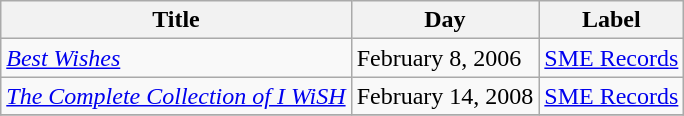<table class="wikitable">
<tr>
<th>Title</th>
<th>Day</th>
<th>Label</th>
</tr>
<tr>
<td><em><a href='#'>Best Wishes</a></em></td>
<td>February 8, 2006</td>
<td><a href='#'>SME Records</a></td>
</tr>
<tr>
<td><em><a href='#'>The Complete Collection of I WiSH</a></em></td>
<td>February 14, 2008</td>
<td><a href='#'>SME Records</a></td>
</tr>
<tr>
</tr>
</table>
